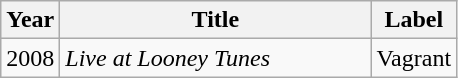<table class="wikitable">
<tr>
<th>Year</th>
<th width="200">Title</th>
<th>Label</th>
</tr>
<tr>
<td>2008</td>
<td><em>Live at Looney Tunes</em></td>
<td>Vagrant</td>
</tr>
</table>
